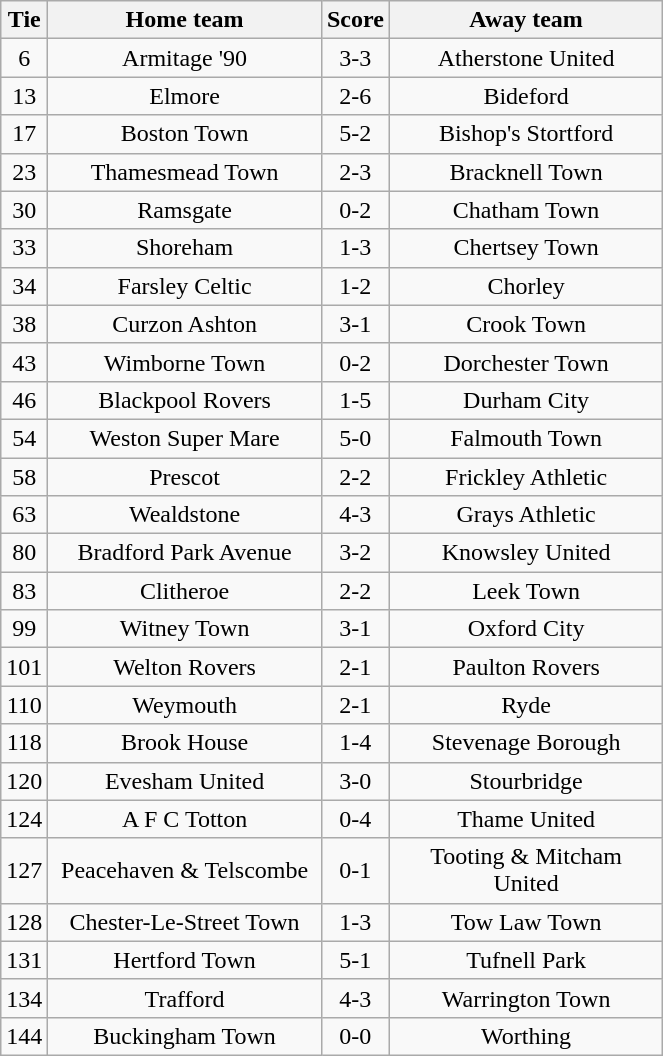<table class="wikitable" style="text-align:center;">
<tr>
<th width=20>Tie</th>
<th width=175>Home team</th>
<th width=20>Score</th>
<th width=175>Away team</th>
</tr>
<tr>
<td>6</td>
<td>Armitage '90</td>
<td>3-3</td>
<td>Atherstone United</td>
</tr>
<tr>
<td>13</td>
<td>Elmore</td>
<td>2-6</td>
<td>Bideford</td>
</tr>
<tr>
<td>17</td>
<td>Boston Town</td>
<td>5-2</td>
<td>Bishop's Stortford</td>
</tr>
<tr>
<td>23</td>
<td>Thamesmead Town</td>
<td>2-3</td>
<td>Bracknell Town</td>
</tr>
<tr>
<td>30</td>
<td>Ramsgate</td>
<td>0-2</td>
<td>Chatham Town</td>
</tr>
<tr>
<td>33</td>
<td>Shoreham</td>
<td>1-3</td>
<td>Chertsey Town</td>
</tr>
<tr>
<td>34</td>
<td>Farsley Celtic</td>
<td>1-2</td>
<td>Chorley</td>
</tr>
<tr>
<td>38</td>
<td>Curzon Ashton</td>
<td>3-1</td>
<td>Crook Town</td>
</tr>
<tr>
<td>43</td>
<td>Wimborne Town</td>
<td>0-2</td>
<td>Dorchester Town</td>
</tr>
<tr>
<td>46</td>
<td>Blackpool Rovers</td>
<td>1-5</td>
<td>Durham City</td>
</tr>
<tr>
<td>54</td>
<td>Weston Super Mare</td>
<td>5-0</td>
<td>Falmouth Town</td>
</tr>
<tr>
<td>58</td>
<td>Prescot</td>
<td>2-2</td>
<td>Frickley Athletic</td>
</tr>
<tr>
<td>63</td>
<td>Wealdstone</td>
<td>4-3</td>
<td>Grays Athletic</td>
</tr>
<tr>
<td>80</td>
<td>Bradford Park Avenue</td>
<td>3-2</td>
<td>Knowsley United</td>
</tr>
<tr>
<td>83</td>
<td>Clitheroe</td>
<td>2-2</td>
<td>Leek Town</td>
</tr>
<tr>
<td>99</td>
<td>Witney Town</td>
<td>3-1</td>
<td>Oxford City</td>
</tr>
<tr>
<td>101</td>
<td>Welton Rovers</td>
<td>2-1</td>
<td>Paulton Rovers</td>
</tr>
<tr>
<td>110</td>
<td>Weymouth</td>
<td>2-1</td>
<td>Ryde</td>
</tr>
<tr>
<td>118</td>
<td>Brook House</td>
<td>1-4</td>
<td>Stevenage Borough</td>
</tr>
<tr>
<td>120</td>
<td>Evesham United</td>
<td>3-0</td>
<td>Stourbridge</td>
</tr>
<tr>
<td>124</td>
<td>A F C Totton</td>
<td>0-4</td>
<td>Thame United</td>
</tr>
<tr>
<td>127</td>
<td>Peacehaven & Telscombe</td>
<td>0-1</td>
<td>Tooting & Mitcham United</td>
</tr>
<tr>
<td>128</td>
<td>Chester-Le-Street Town</td>
<td>1-3</td>
<td>Tow Law Town</td>
</tr>
<tr>
<td>131</td>
<td>Hertford Town</td>
<td>5-1</td>
<td>Tufnell Park</td>
</tr>
<tr>
<td>134</td>
<td>Trafford</td>
<td>4-3</td>
<td>Warrington Town</td>
</tr>
<tr>
<td>144</td>
<td>Buckingham Town</td>
<td>0-0</td>
<td>Worthing</td>
</tr>
</table>
